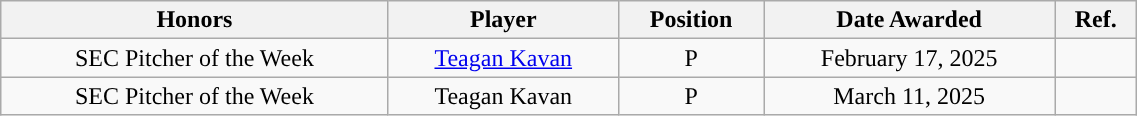<table class="wikitable" style="width: 60%;text-align: center;">
<tr>
<th>Honors</th>
<th>Player</th>
<th>Position</th>
<th>Date Awarded</th>
<th>Ref.</th>
</tr>
<tr align="center">
<td rowspan="1">SEC Pitcher of the Week</td>
<td><a href='#'>Teagan Kavan</a></td>
<td>P</td>
<td rowspan="1">February 17, 2025</td>
<td rowspan="1"></td>
</tr>
<tr align="center">
<td rowspan="1">SEC Pitcher of the Week</td>
<td>Teagan Kavan</td>
<td>P</td>
<td rowspan="1">March 11, 2025</td>
<td rowspan="1"></td>
</tr>
</table>
